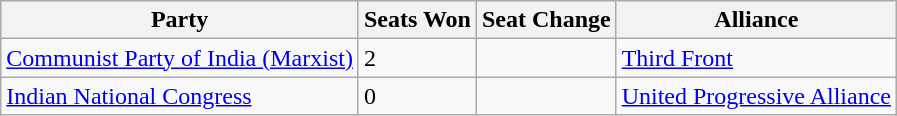<table class="wikitable">
<tr>
<th>Party</th>
<th>Seats Won</th>
<th>Seat Change</th>
<th>Alliance</th>
</tr>
<tr>
<td><a href='#'>Communist Party of India (Marxist)</a></td>
<td>2</td>
<td></td>
<td><a href='#'>Third Front</a></td>
</tr>
<tr>
<td><a href='#'>Indian National Congress</a></td>
<td>0</td>
<td></td>
<td><a href='#'>United Progressive Alliance</a></td>
</tr>
</table>
